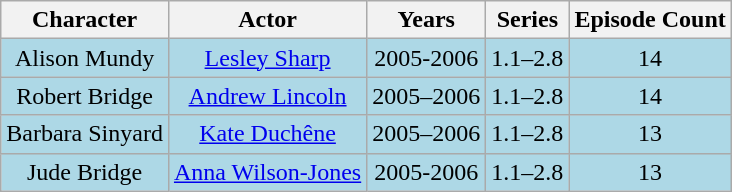<table class="wikitable sortable">
<tr>
<th>Character</th>
<th>Actor</th>
<th>Years</th>
<th>Series</th>
<th>Episode Count</th>
</tr>
<tr style="background:lightblue;">
<td style="text-align:center">Alison Mundy</td>
<td style="text-align:center"><a href='#'>Lesley Sharp</a></td>
<td style="text-align:center">2005-2006</td>
<td style="text-align:center">1.1–2.8</td>
<td style="text-align:center">14</td>
</tr>
<tr style="background:lightblue;">
<td style="text-align:center">Robert Bridge</td>
<td style="text-align:center"><a href='#'>Andrew Lincoln</a></td>
<td style="text-align:center">2005–2006</td>
<td style="text-align:center">1.1–2.8</td>
<td style="text-align:center">14</td>
</tr>
<tr style="background:lightblue;">
<td style="text-align:center">Barbara Sinyard</td>
<td style="text-align:center"><a href='#'>Kate Duchêne</a></td>
<td style="text-align:center">2005–2006</td>
<td style="text-align:center">1.1–2.8</td>
<td style="text-align:center">13</td>
</tr>
<tr style="background:lightblue;">
<td style="text-align:center">Jude Bridge</td>
<td style="text-align:center"><a href='#'>Anna Wilson-Jones</a></td>
<td style="text-align:center">2005-2006</td>
<td style="text-align:center">1.1–2.8</td>
<td style="text-align:center">13</td>
</tr>
</table>
